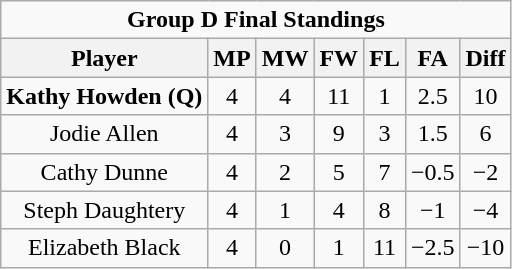<table class="wikitable" style="text-align: center; display: inline-table;">
<tr>
<td colspan="7"><strong>Group D Final Standings</strong></td>
</tr>
<tr>
<th>Player</th>
<th>MP</th>
<th>MW</th>
<th>FW</th>
<th>FL</th>
<th>FA</th>
<th>Diff</th>
</tr>
<tr>
<td> <strong>Kathy Howden (Q)</strong></td>
<td>4</td>
<td>4</td>
<td>11</td>
<td>1</td>
<td>2.5</td>
<td>10</td>
</tr>
<tr>
<td> Jodie Allen</td>
<td>4</td>
<td>3</td>
<td>9</td>
<td>3</td>
<td>1.5</td>
<td>6</td>
</tr>
<tr>
<td> Cathy Dunne</td>
<td>4</td>
<td>2</td>
<td>5</td>
<td>7</td>
<td>−0.5</td>
<td>−2</td>
</tr>
<tr>
<td> Steph Daughtery</td>
<td>4</td>
<td>1</td>
<td>4</td>
<td>8</td>
<td>−1</td>
<td>−4</td>
</tr>
<tr>
<td> Elizabeth Black</td>
<td>4</td>
<td>0</td>
<td>1</td>
<td>11</td>
<td>−2.5</td>
<td>−10</td>
</tr>
</table>
